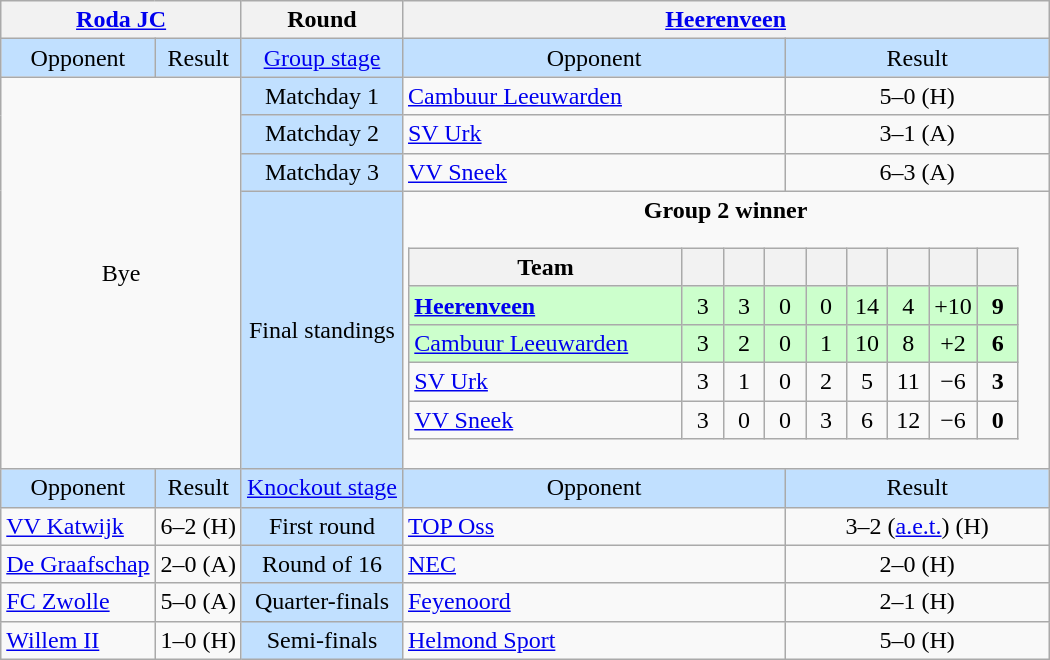<table class="wikitable" style="text-align:center">
<tr>
<th colspan=2><a href='#'>Roda JC</a></th>
<th>Round</th>
<th colspan=2><a href='#'>Heerenveen</a></th>
</tr>
<tr style="background:#c1e0ff">
<td>Opponent</td>
<td>Result</td>
<td><a href='#'>Group stage</a></td>
<td>Opponent</td>
<td>Result</td>
</tr>
<tr>
<td colspan=2" rowspan="4">Bye</td>
<td style="background:#c1e0ff">Matchday 1</td>
<td align=left><a href='#'>Cambuur Leeuwarden</a></td>
<td>5–0 (H)</td>
</tr>
<tr>
<td style="background:#c1e0ff">Matchday 2</td>
<td align=left><a href='#'>SV Urk</a></td>
<td>3–1 (A)</td>
</tr>
<tr>
<td style="background:#c1e0ff">Matchday 3</td>
<td align=left><a href='#'>VV Sneek</a></td>
<td>6–3 (A)</td>
</tr>
<tr>
<td style="background:#c1e0ff">Final standings</td>
<td colspan="2" style="text-align:center;vertical-align:top"><strong>Group 2 winner</strong><br><table class="wikitable" style="text-align:center">
<tr>
<th style="width:175px">Team</th>
<th width="20"></th>
<th width="20"></th>
<th width="20"></th>
<th width="20"></th>
<th width="20"></th>
<th width="20"></th>
<th width="20"></th>
<th width="20"></th>
</tr>
<tr style="background:#cfc">
<td align=left><strong><a href='#'>Heerenveen</a></strong></td>
<td>3</td>
<td>3</td>
<td>0</td>
<td>0</td>
<td>14</td>
<td>4</td>
<td>+10</td>
<td><strong>9</strong></td>
</tr>
<tr style="background:#cfc">
<td align=left><a href='#'>Cambuur Leeuwarden</a></td>
<td>3</td>
<td>2</td>
<td>0</td>
<td>1</td>
<td>10</td>
<td>8</td>
<td>+2</td>
<td><strong>6</strong></td>
</tr>
<tr>
<td align=left><a href='#'>SV Urk</a></td>
<td>3</td>
<td>1</td>
<td>0</td>
<td>2</td>
<td>5</td>
<td>11</td>
<td>−6</td>
<td><strong>3</strong></td>
</tr>
<tr>
<td align=left><a href='#'>VV Sneek</a></td>
<td>3</td>
<td>0</td>
<td>0</td>
<td>3</td>
<td>6</td>
<td>12</td>
<td>−6</td>
<td><strong>0</strong></td>
</tr>
</table>
</td>
</tr>
<tr style="background:#c1e0ff">
<td>Opponent</td>
<td>Result</td>
<td><a href='#'>Knockout stage</a></td>
<td>Opponent</td>
<td>Result</td>
</tr>
<tr>
<td align=left><a href='#'>VV Katwijk</a></td>
<td>6–2 (H)</td>
<td style="background:#c1e0ff">First round</td>
<td align=left><a href='#'>TOP Oss</a></td>
<td>3–2 (<a href='#'>a.e.t.</a>) (H)</td>
</tr>
<tr>
<td align=left><a href='#'>De Graafschap</a></td>
<td>2–0 (A)</td>
<td style="background:#c1e0ff">Round of 16</td>
<td align=left><a href='#'>NEC</a></td>
<td>2–0 (H)</td>
</tr>
<tr>
<td align=left><a href='#'>FC Zwolle</a></td>
<td>5–0 (A)</td>
<td style="background:#c1e0ff">Quarter-finals</td>
<td align=left><a href='#'>Feyenoord</a></td>
<td>2–1 (H)</td>
</tr>
<tr>
<td align=left><a href='#'>Willem II</a></td>
<td>1–0 (H)</td>
<td style="background:#c1e0ff">Semi-finals</td>
<td align=left><a href='#'>Helmond Sport</a></td>
<td>5–0 (H)</td>
</tr>
</table>
